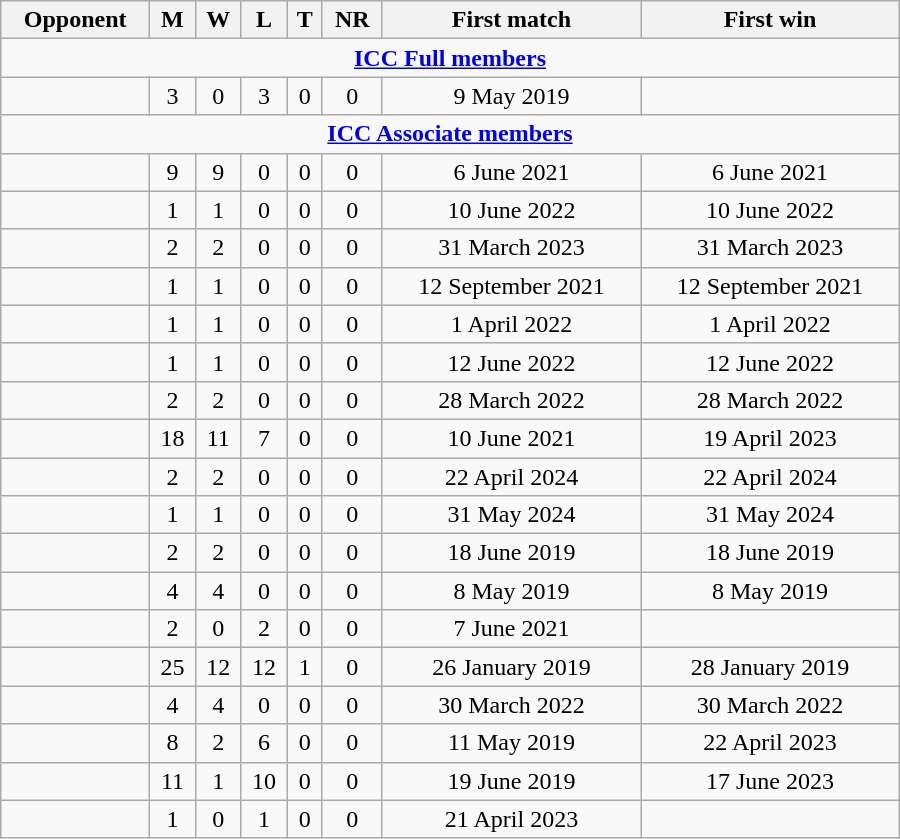<table class="wikitable" style="text-align: center; width: 600px;">
<tr>
<th>Opponent</th>
<th>M</th>
<th>W</th>
<th>L</th>
<th>T</th>
<th>NR</th>
<th>First match</th>
<th>First win</th>
</tr>
<tr>
<td colspan="8" style="text-align: center;"><strong><a href='#'>ICC Full members</a></strong></td>
</tr>
<tr>
<td align=left></td>
<td>3</td>
<td>0</td>
<td>3</td>
<td>0</td>
<td>0</td>
<td>9 May 2019</td>
<td></td>
</tr>
<tr>
<td colspan="8" style="text-align: center;"><strong><a href='#'>ICC Associate members</a></strong></td>
</tr>
<tr>
<td align=left></td>
<td>9</td>
<td>9</td>
<td>0</td>
<td>0</td>
<td>0</td>
<td>6 June 2021</td>
<td>6 June 2021</td>
</tr>
<tr>
<td align=left></td>
<td>1</td>
<td>1</td>
<td>0</td>
<td>0</td>
<td>0</td>
<td>10 June 2022</td>
<td>10 June 2022</td>
</tr>
<tr>
<td align=left></td>
<td>2</td>
<td>2</td>
<td>0</td>
<td>0</td>
<td>0</td>
<td>31 March 2023</td>
<td>31 March 2023</td>
</tr>
<tr>
<td align=left></td>
<td>1</td>
<td>1</td>
<td>0</td>
<td>0</td>
<td>0</td>
<td>12 September 2021</td>
<td>12 September 2021</td>
</tr>
<tr>
<td align=left></td>
<td>1</td>
<td>1</td>
<td>0</td>
<td>0</td>
<td>0</td>
<td>1 April 2022</td>
<td>1 April 2022</td>
</tr>
<tr>
<td align=left></td>
<td>1</td>
<td>1</td>
<td>0</td>
<td>0</td>
<td>0</td>
<td>12 June 2022</td>
<td>12 June 2022</td>
</tr>
<tr>
<td align=left></td>
<td>2</td>
<td>2</td>
<td>0</td>
<td>0</td>
<td>0</td>
<td>28 March 2022</td>
<td>28 March 2022</td>
</tr>
<tr>
<td align=left></td>
<td>18</td>
<td>11</td>
<td>7</td>
<td>0</td>
<td>0</td>
<td>10 June 2021</td>
<td>19 April 2023</td>
</tr>
<tr>
<td align=left></td>
<td>2</td>
<td>2</td>
<td>0</td>
<td>0</td>
<td>0</td>
<td>22 April 2024</td>
<td>22 April 2024</td>
</tr>
<tr>
<td align=left></td>
<td>1</td>
<td>1</td>
<td>0</td>
<td>0</td>
<td>0</td>
<td>31 May 2024</td>
<td>31 May 2024</td>
</tr>
<tr>
<td align=left></td>
<td>2</td>
<td>2</td>
<td>0</td>
<td>0</td>
<td>0</td>
<td>18 June 2019</td>
<td>18 June 2019</td>
</tr>
<tr>
<td align=left></td>
<td>4</td>
<td>4</td>
<td>0</td>
<td>0</td>
<td>0</td>
<td>8 May 2019</td>
<td>8 May 2019</td>
</tr>
<tr>
<td align=left></td>
<td>2</td>
<td>0</td>
<td>2</td>
<td>0</td>
<td>0</td>
<td>7 June 2021</td>
<td></td>
</tr>
<tr>
<td align=left></td>
<td>25</td>
<td>12</td>
<td>12</td>
<td>1</td>
<td>0</td>
<td>26 January 2019</td>
<td>28 January 2019</td>
</tr>
<tr>
<td align=left></td>
<td>4</td>
<td>4</td>
<td>0</td>
<td>0</td>
<td>0</td>
<td>30 March 2022</td>
<td>30 March 2022</td>
</tr>
<tr>
<td align=left></td>
<td>8</td>
<td>2</td>
<td>6</td>
<td>0</td>
<td>0</td>
<td>11 May 2019</td>
<td>22 April 2023</td>
</tr>
<tr>
<td align=left></td>
<td>11</td>
<td>1</td>
<td>10</td>
<td>0</td>
<td>0</td>
<td>19 June 2019</td>
<td>17 June 2023</td>
</tr>
<tr>
<td align=left></td>
<td>1</td>
<td>0</td>
<td>1</td>
<td>0</td>
<td>0</td>
<td>21 April 2023</td>
<td></td>
</tr>
</table>
